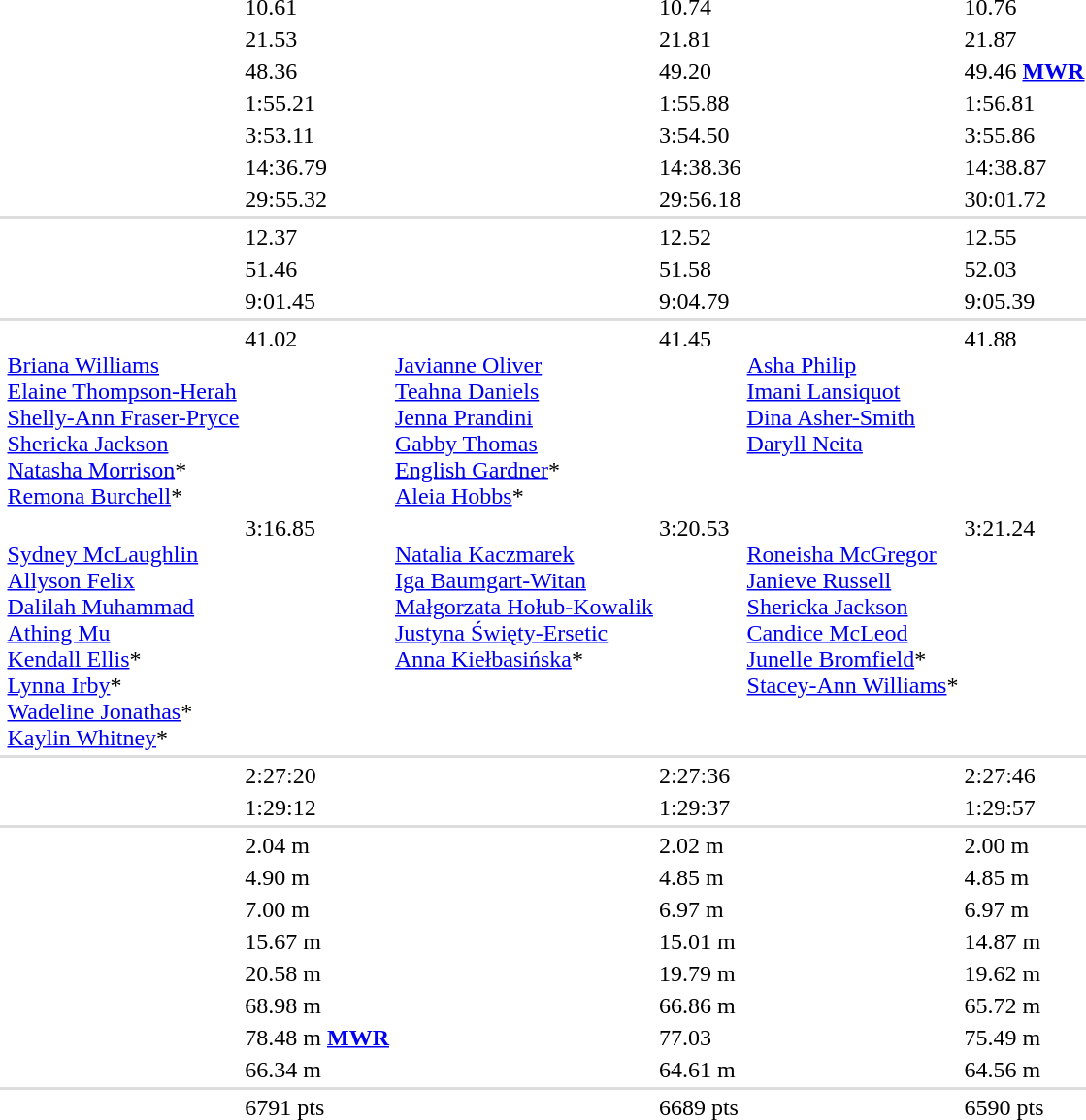<table>
<tr>
<td></td>
<td></td>
<td>10.61 </td>
<td></td>
<td>10.74</td>
<td></td>
<td>10.76 </td>
</tr>
<tr>
<td></td>
<td></td>
<td>21.53 <strong></strong></td>
<td></td>
<td>21.81 <strong></strong></td>
<td></td>
<td>21.87</td>
</tr>
<tr>
<td></td>
<td></td>
<td>48.36 <strong></strong></td>
<td></td>
<td>49.20 <strong></strong></td>
<td></td>
<td>49.46  <strong><a href='#'>MWR</a></strong></td>
</tr>
<tr>
<td></td>
<td></td>
<td>1:55.21 <strong></strong></td>
<td></td>
<td>1:55.88 <strong></strong></td>
<td></td>
<td>1:56.81 </td>
</tr>
<tr>
<td></td>
<td></td>
<td>3:53.11 </td>
<td></td>
<td>3:54.50 <strong></strong></td>
<td></td>
<td>3:55.86</td>
</tr>
<tr>
<td></td>
<td></td>
<td>14:36.79</td>
<td></td>
<td>14:38.36</td>
<td></td>
<td>14:38.87</td>
</tr>
<tr>
<td></td>
<td></td>
<td>29:55.32</td>
<td></td>
<td>29:56.18</td>
<td></td>
<td>30:01.72</td>
</tr>
<tr bgcolor=#DDDDDD>
<td colspan=7></td>
</tr>
<tr>
<td></td>
<td></td>
<td>12.37</td>
<td></td>
<td>12.52</td>
<td></td>
<td>12.55</td>
</tr>
<tr>
<td></td>
<td></td>
<td>51.46 <strong></strong></td>
<td></td>
<td>51.58 </td>
<td></td>
<td>52.03 <strong></strong></td>
</tr>
<tr>
<td></td>
<td></td>
<td>9:01.45 <strong></strong></td>
<td></td>
<td>9:04.79 </td>
<td></td>
<td>9:05.39</td>
</tr>
<tr bgcolor=#DDDDDD>
<td colspan=7></td>
</tr>
<tr valign="top">
<td></td>
<td><br><a href='#'>Briana Williams</a><br><a href='#'>Elaine Thompson-Herah</a><br><a href='#'>Shelly-Ann Fraser-Pryce</a><br><a href='#'>Shericka Jackson</a><br><a href='#'>Natasha Morrison</a>*<br><a href='#'>Remona Burchell</a>*</td>
<td>41.02 <strong></strong></td>
<td><br><a href='#'>Javianne Oliver</a><br><a href='#'>Teahna Daniels</a><br><a href='#'>Jenna Prandini</a><br><a href='#'>Gabby Thomas</a><br><a href='#'>English Gardner</a>*<br><a href='#'>Aleia Hobbs</a>*</td>
<td>41.45 </td>
<td><br><a href='#'>Asha Philip</a><br><a href='#'>Imani Lansiquot</a><br><a href='#'>Dina Asher-Smith</a><br><a href='#'>Daryll Neita</a></td>
<td>41.88</td>
</tr>
<tr valign="top">
<td></td>
<td><br><a href='#'>Sydney McLaughlin</a><br><a href='#'>Allyson Felix</a><br><a href='#'>Dalilah Muhammad</a><br><a href='#'>Athing Mu</a><br><a href='#'>Kendall Ellis</a>*<br><a href='#'>Lynna Irby</a>*<br><a href='#'>Wadeline Jonathas</a>*<br><a href='#'>Kaylin Whitney</a>*</td>
<td>3:16.85 </td>
<td><br><a href='#'>Natalia Kaczmarek</a><br><a href='#'>Iga Baumgart-Witan</a><br><a href='#'>Małgorzata Hołub-Kowalik</a><br><a href='#'>Justyna Święty-Ersetic</a><br><a href='#'>Anna Kiełbasińska</a>*</td>
<td>3:20.53 <strong></strong></td>
<td><br><a href='#'>Roneisha McGregor</a><br><a href='#'>Janieve Russell</a><br><a href='#'>Shericka Jackson</a><br><a href='#'>Candice McLeod</a><br><a href='#'>Junelle Bromfield</a>*<br><a href='#'>Stacey-Ann Williams</a>*</td>
<td>3:21.24 </td>
</tr>
<tr bgcolor=#DDDDDD>
<td colspan=7></td>
</tr>
<tr>
<td></td>
<td></td>
<td>2:27:20 </td>
<td></td>
<td>2:27:36 </td>
<td></td>
<td>2:27:46 </td>
</tr>
<tr>
<td></td>
<td></td>
<td>1:29:12</td>
<td></td>
<td>1:29:37</td>
<td></td>
<td>1:29:57</td>
</tr>
<tr bgcolor=#DDDDDD>
<td colspan=7></td>
</tr>
<tr>
<td></td>
<td></td>
<td>2.04 m </td>
<td></td>
<td>2.02 m <strong></strong></td>
<td></td>
<td>2.00 m</td>
</tr>
<tr>
<td></td>
<td></td>
<td>4.90 m</td>
<td></td>
<td>4.85 m</td>
<td></td>
<td>4.85 m</td>
</tr>
<tr>
<td></td>
<td></td>
<td>7.00 m </td>
<td></td>
<td>6.97 m</td>
<td></td>
<td>6.97 m</td>
</tr>
<tr>
<td></td>
<td></td>
<td>15.67 m </td>
<td></td>
<td>15.01 m <strong></strong></td>
<td></td>
<td>14.87 m <strong></strong></td>
</tr>
<tr>
<td></td>
<td></td>
<td>20.58 m </td>
<td></td>
<td>19.79 m</td>
<td></td>
<td>19.62 m</td>
</tr>
<tr>
<td></td>
<td></td>
<td>68.98 m</td>
<td></td>
<td>66.86 m </td>
<td></td>
<td>65.72 m</td>
</tr>
<tr>
<td></td>
<td></td>
<td>78.48 m  <strong><a href='#'>MWR</a></strong></td>
<td></td>
<td>77.03 </td>
<td></td>
<td>75.49 m </td>
</tr>
<tr>
<td></td>
<td></td>
<td>66.34 m </td>
<td></td>
<td>64.61 m</td>
<td></td>
<td>64.56 m </td>
</tr>
<tr bgcolor=#DDDDDD>
<td colspan=7></td>
</tr>
<tr>
<td></td>
<td></td>
<td>6791 pts </td>
<td></td>
<td>6689 pts <strong></strong></td>
<td></td>
<td>6590 pts </td>
</tr>
</table>
